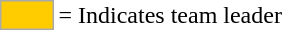<table>
<tr>
<td style="background:#fc0; border:1px solid #aaa; width:2em;"></td>
<td>= Indicates team leader</td>
</tr>
</table>
